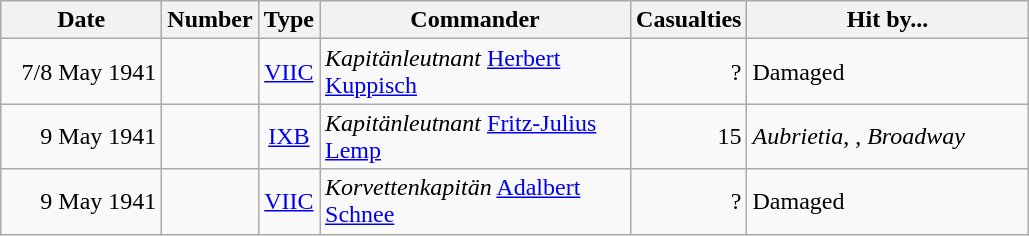<table class="wikitable sortable">
<tr>
<th width="100px">Date</th>
<th width="25px">Number</th>
<th width="25px">Type</th>
<th width="200px">Commander</th>
<th width="25px">Casualties</th>
<th width="180px">Hit by...</th>
</tr>
<tr>
<td align="right">7/8 May 1941</td>
<td align="center"></td>
<td align="center"><a href='#'>VIIC</a></td>
<td align="left"><em>Kapitänleutnant</em> <a href='#'>Herbert Kuppisch</a></td>
<td align="right">?</td>
<td align="left">Damaged</td>
</tr>
<tr>
<td align="right">9 May 1941</td>
<td align="center"></td>
<td align="center"><a href='#'>IXB</a></td>
<td align="left"><em>Kapitänleutnant</em> <a href='#'>Fritz-Julius Lemp</a></td>
<td align="right">15</td>
<td align="left"><em>Aubrietia</em>, , <em>Broadway</em></td>
</tr>
<tr>
<td align="right">9 May 1941</td>
<td align="center"></td>
<td align="center"><a href='#'>VIIC</a></td>
<td align="left"><em>Korvettenkapitän</em> <a href='#'>Adalbert Schnee</a></td>
<td align="right">?</td>
<td align="left">Damaged</td>
</tr>
</table>
